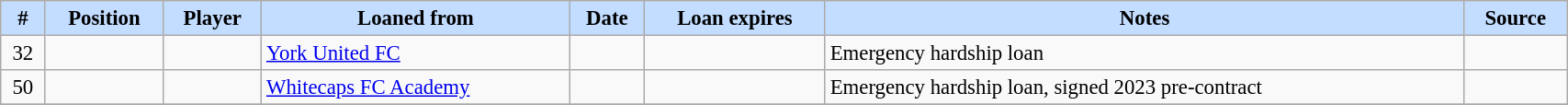<table class="wikitable sortable" style="width:90%; text-align:center; font-size:95%; text-align:left;">
<tr>
<th style="background:#c2ddff;">#</th>
<th style="background:#c2ddff;">Position</th>
<th style="background:#c2ddff;">Player</th>
<th style="background:#c2ddff;">Loaned from</th>
<th style="background:#c2ddff;">Date</th>
<th style="background:#c2ddff;">Loan expires</th>
<th style="background:#c2ddff;">Notes</th>
<th style="background:#c2ddff;">Source</th>
</tr>
<tr>
<td align=center>32</td>
<td align=center></td>
<td></td>
<td> <a href='#'>York United FC</a></td>
<td></td>
<td></td>
<td>Emergency hardship loan</td>
<td></td>
</tr>
<tr>
<td align=center>50</td>
<td align=center></td>
<td></td>
<td> <a href='#'>Whitecaps FC Academy</a></td>
<td></td>
<td></td>
<td>Emergency hardship loan, signed 2023 pre-contract</td>
<td></td>
</tr>
<tr>
</tr>
</table>
